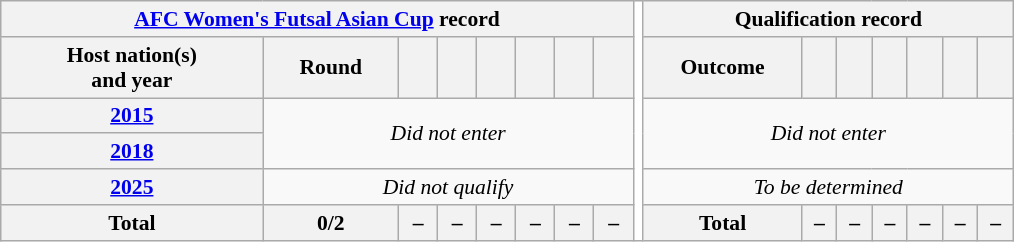<table class="wikitable" style="font-size:90%; text-align:center;">
<tr>
<th colspan="8"><a href='#'>AFC Women's Futsal Asian Cup</a> record</th>
<th rowspan="6" style="width:1%;background:white"></th>
<th colspan="7">Qualification record</th>
</tr>
<tr>
<th scope="col">Host nation(s)<br>and year</th>
<th scope="col">Round</th>
<th scope="col"></th>
<th scope="col"></th>
<th scope="col"></th>
<th scope="col"></th>
<th scope="col"></th>
<th scope="col"></th>
<th scope="col">Outcome</th>
<th scope="col"></th>
<th scope="col"></th>
<th scope="col"></th>
<th scope="col"></th>
<th scope="col"></th>
<th scope="col"></th>
</tr>
<tr>
<th scope="row"> <a href='#'>2015</a></th>
<td rowspan="2" colspan="7"><em>Did not enter</em></td>
<td rowspan="2" colspan="7"><em>Did not enter</em></td>
</tr>
<tr>
<th scope="row"> <a href='#'>2018</a></th>
</tr>
<tr>
<th scope="row"> <a href='#'>2025</a></th>
<td colspan="7"><em>Did not qualify</em></td>
<td colspan="7"><em>To be determined</em></td>
</tr>
<tr>
<th><strong>Total</strong></th>
<th>0/2</th>
<th>–</th>
<th>–</th>
<th>–</th>
<th>–</th>
<th>–</th>
<th>–</th>
<th>Total</th>
<th>–</th>
<th>–</th>
<th>–</th>
<th>–</th>
<th>–</th>
<th>–</th>
</tr>
</table>
